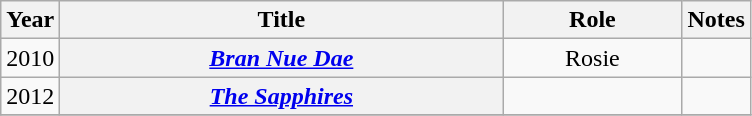<table class="wikitable plainrowheaders sortable" style="text-align:center;">
<tr>
<th scope="col">Year</th>
<th scope="col" style="width: 18em;">Title</th>
<th scope="col" style="width: 7em;">Role</th>
<th scope="col" class="unsortable">Notes</th>
</tr>
<tr>
<td>2010</td>
<th scope="row"><em><a href='#'>Bran Nue Dae</a></em></th>
<td>Rosie</td>
<td style="text-align:left;"></td>
</tr>
<tr>
<td>2012</td>
<th scope="row"><em><a href='#'>The Sapphires</a></em></th>
<td></td>
<td style="text-align:left;"></td>
</tr>
<tr>
</tr>
</table>
